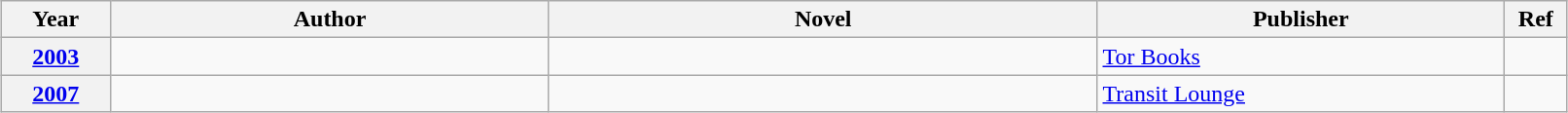<table class="sortable wikitable" width="85%" cellpadding="5" style="margin: 1em auto 1em auto">
<tr>
<th width="7%">Year</th>
<th width="28%">Author</th>
<th width="35%">Novel</th>
<th width="26%">Publisher</th>
<th width="4%" class="unsortable">Ref</th>
</tr>
<tr>
<th align="center"><a href='#'>2003</a></th>
<td></td>
<td></td>
<td><a href='#'>Tor Books</a></td>
<td></td>
</tr>
<tr>
<th align="center"><a href='#'>2007</a></th>
<td></td>
<td></td>
<td><a href='#'>Transit Lounge</a></td>
<td></td>
</tr>
</table>
